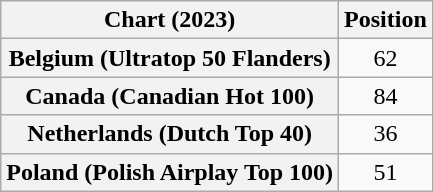<table class="wikitable sortable plainrowheaders" style="text-align:center">
<tr>
<th scope="col">Chart (2023)</th>
<th scope="col">Position</th>
</tr>
<tr>
<th scope="row">Belgium (Ultratop 50 Flanders)</th>
<td>62</td>
</tr>
<tr>
<th scope="row">Canada (Canadian Hot 100)</th>
<td>84</td>
</tr>
<tr>
<th scope="row">Netherlands (Dutch Top 40)</th>
<td>36</td>
</tr>
<tr>
<th scope="row">Poland (Polish Airplay Top 100)</th>
<td>51</td>
</tr>
</table>
